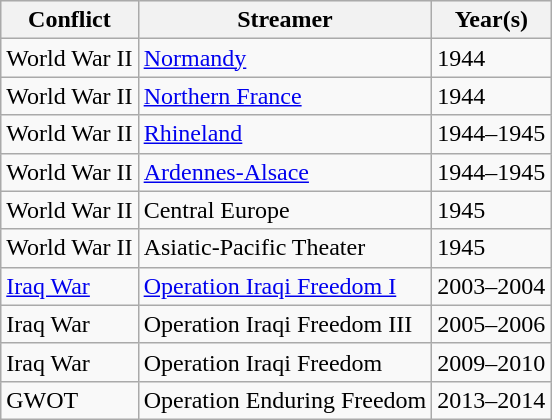<table class="wikitable" style="float:left;">
<tr style="background:#efefef;">
<th>Conflict</th>
<th>Streamer</th>
<th>Year(s)</th>
</tr>
<tr>
<td>World War II</td>
<td><a href='#'>Normandy</a></td>
<td>1944</td>
</tr>
<tr>
<td>World War II</td>
<td><a href='#'>Northern France</a></td>
<td>1944</td>
</tr>
<tr>
<td>World War II</td>
<td><a href='#'>Rhineland</a></td>
<td>1944–1945</td>
</tr>
<tr>
<td>World War II</td>
<td><a href='#'>Ardennes-Alsace</a></td>
<td>1944–1945</td>
</tr>
<tr>
<td>World War II</td>
<td>Central Europe</td>
<td>1945</td>
</tr>
<tr>
<td>World War II</td>
<td>Asiatic-Pacific Theater</td>
<td>1945</td>
</tr>
<tr>
<td><a href='#'>Iraq War</a></td>
<td><a href='#'>Operation Iraqi Freedom I</a></td>
<td>2003–2004</td>
</tr>
<tr>
<td>Iraq War</td>
<td>Operation Iraqi Freedom III</td>
<td>2005–2006</td>
</tr>
<tr>
<td>Iraq War</td>
<td>Operation Iraqi Freedom</td>
<td>2009–2010</td>
</tr>
<tr>
<td>GWOT</td>
<td>Operation Enduring Freedom</td>
<td>2013–2014</td>
</tr>
</table>
